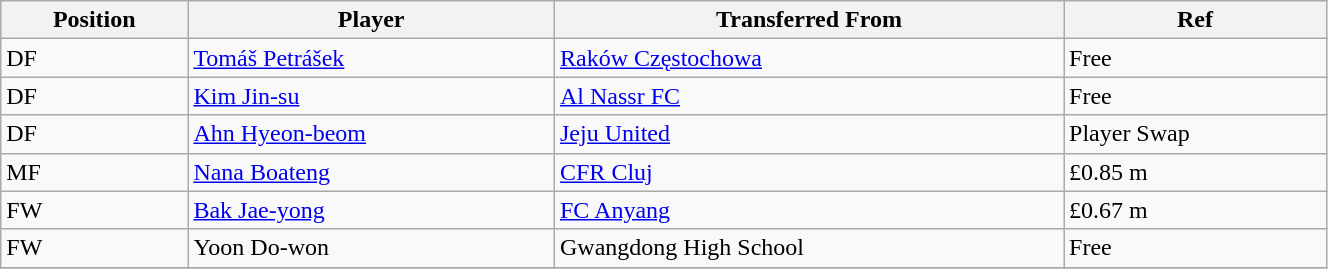<table class="wikitable sortable" style="width:70%; text-align:center; font-size:100%; text-align:left;">
<tr>
<th>Position</th>
<th>Player</th>
<th>Transferred From</th>
<th>Ref</th>
</tr>
<tr>
<td>DF</td>
<td> <a href='#'>Tomáš Petrášek</a></td>
<td> <a href='#'>Raków Częstochowa</a></td>
<td>Free </td>
</tr>
<tr>
<td>DF</td>
<td> <a href='#'>Kim Jin-su</a></td>
<td> <a href='#'>Al Nassr FC</a></td>
<td>Free </td>
</tr>
<tr>
<td>DF</td>
<td> <a href='#'>Ahn Hyeon-beom</a></td>
<td> <a href='#'>Jeju United</a></td>
<td>Player Swap </td>
</tr>
<tr>
<td>MF</td>
<td> <a href='#'>Nana Boateng</a></td>
<td> <a href='#'>CFR Cluj</a></td>
<td>£0.85 m </td>
</tr>
<tr>
<td>FW</td>
<td> <a href='#'>Bak Jae-yong</a></td>
<td> <a href='#'>FC Anyang</a></td>
<td>£0.67 m </td>
</tr>
<tr>
<td>FW</td>
<td> Yoon Do-won</td>
<td> Gwangdong High School</td>
<td>Free</td>
</tr>
<tr>
</tr>
</table>
